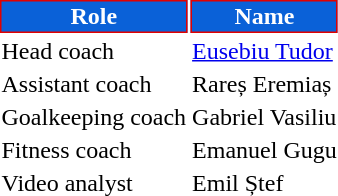<table class="toccolours">
<tr>
<th style="background:#0a61d8;color:#FFFFFF;border:1px solid #e10000;">Role</th>
<th style="background:#0a61d8;color:#FFFFFF;border:1px solid #e10000;">Name</th>
</tr>
<tr>
<td>Head coach</td>
<td> <a href='#'>Eusebiu Tudor</a></td>
</tr>
<tr>
<td>Assistant coach</td>
<td> Rareș Eremiaș</td>
</tr>
<tr>
<td>Goalkeeping coach</td>
<td> Gabriel Vasiliu</td>
</tr>
<tr>
<td>Fitness coach</td>
<td> Emanuel Gugu</td>
</tr>
<tr>
<td>Video analyst</td>
<td> Emil Ștef</td>
</tr>
</table>
